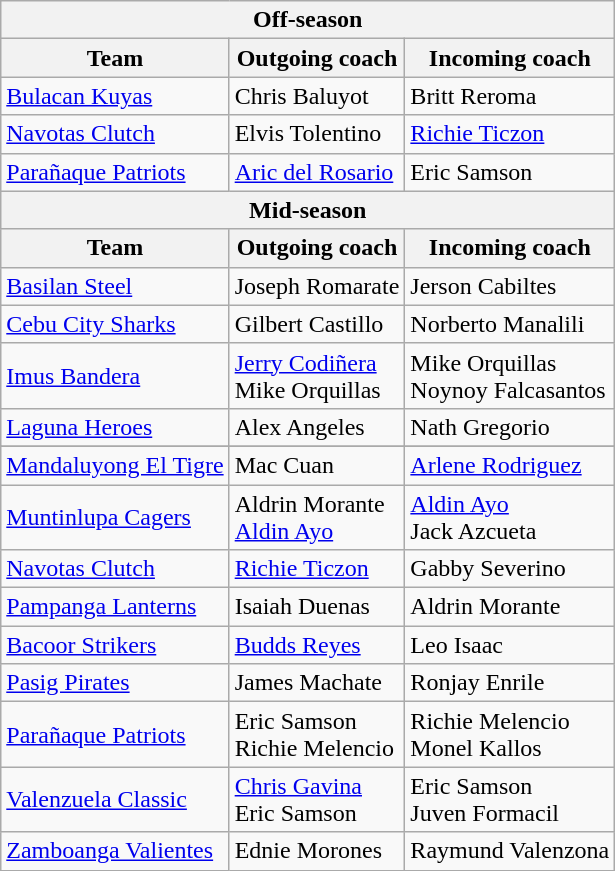<table class="wikitable">
<tr>
<th colspan="3">Off-season</th>
</tr>
<tr>
<th>Team</th>
<th>Outgoing coach</th>
<th>Incoming coach</th>
</tr>
<tr>
<td><a href='#'>Bulacan Kuyas</a></td>
<td>Chris Baluyot</td>
<td>Britt Reroma</td>
</tr>
<tr>
<td><a href='#'>Navotas Clutch</a></td>
<td>Elvis Tolentino</td>
<td><a href='#'>Richie Ticzon</a></td>
</tr>
<tr>
<td><a href='#'>Parañaque Patriots</a></td>
<td><a href='#'>Aric del Rosario</a></td>
<td>Eric Samson</td>
</tr>
<tr>
<th colspan="3">Mid-season</th>
</tr>
<tr>
<th>Team</th>
<th>Outgoing coach</th>
<th>Incoming coach</th>
</tr>
<tr>
<td><a href='#'>Basilan Steel</a></td>
<td>Joseph Romarate</td>
<td>Jerson Cabiltes</td>
</tr>
<tr>
<td><a href='#'>Cebu City Sharks</a></td>
<td>Gilbert Castillo</td>
<td>Norberto Manalili</td>
</tr>
<tr>
<td><a href='#'>Imus Bandera</a></td>
<td><a href='#'>Jerry Codiñera</a> <br> Mike Orquillas</td>
<td>Mike Orquillas <br> Noynoy Falcasantos</td>
</tr>
<tr>
<td><a href='#'>Laguna Heroes</a></td>
<td>Alex Angeles</td>
<td>Nath Gregorio</td>
</tr>
<tr>
</tr>
<tr>
<td><a href='#'>Mandaluyong El Tigre</a></td>
<td>Mac Cuan</td>
<td><a href='#'>Arlene Rodriguez</a></td>
</tr>
<tr>
<td><a href='#'>Muntinlupa Cagers</a></td>
<td>Aldrin Morante <br> <a href='#'>Aldin Ayo</a></td>
<td><a href='#'>Aldin Ayo</a> <br> Jack Azcueta</td>
</tr>
<tr>
<td><a href='#'>Navotas Clutch</a></td>
<td><a href='#'>Richie Ticzon</a></td>
<td>Gabby Severino</td>
</tr>
<tr>
<td><a href='#'>Pampanga Lanterns</a></td>
<td>Isaiah Duenas</td>
<td>Aldrin Morante</td>
</tr>
<tr>
<td><a href='#'>Bacoor Strikers</a></td>
<td><a href='#'>Budds Reyes</a></td>
<td>Leo Isaac</td>
</tr>
<tr>
<td><a href='#'>Pasig Pirates</a></td>
<td>James Machate</td>
<td>Ronjay Enrile</td>
</tr>
<tr>
<td><a href='#'>Parañaque Patriots</a></td>
<td>Eric Samson <br> Richie Melencio</td>
<td>Richie Melencio <br> Monel Kallos</td>
</tr>
<tr>
<td><a href='#'>Valenzuela Classic</a></td>
<td><a href='#'>Chris Gavina</a> <br> Eric Samson</td>
<td>Eric Samson <br> Juven Formacil</td>
</tr>
<tr>
<td><a href='#'>Zamboanga Valientes</a></td>
<td>Ednie Morones</td>
<td>Raymund Valenzona</td>
</tr>
</table>
